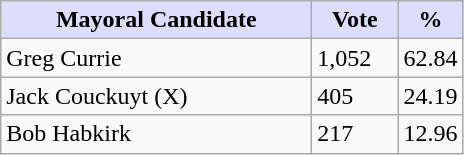<table class="wikitable">
<tr>
<th style="background:#ddf; width:200px;">Mayoral Candidate  </th>
<th style="background:#ddf; width:50px;">Vote</th>
<th style="background:#ddf; width:30px;">%</th>
</tr>
<tr>
<td>Greg Currie</td>
<td>1,052</td>
<td>62.84</td>
</tr>
<tr>
<td>Jack Couckuyt (X)</td>
<td>405</td>
<td>24.19</td>
</tr>
<tr>
<td>Bob Habkirk</td>
<td>217</td>
<td>12.96</td>
</tr>
</table>
